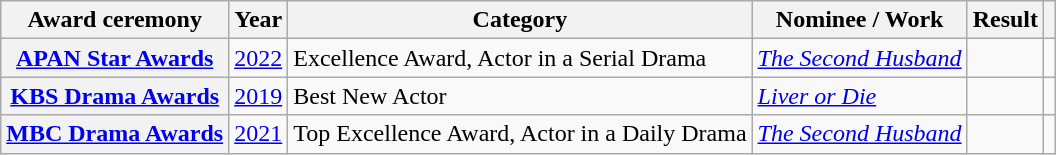<table class="wikitable plainrowheaders sortable">
<tr>
<th scope="col">Award ceremony</th>
<th scope="col">Year</th>
<th scope="col">Category</th>
<th scope="col">Nominee / Work</th>
<th scope="col">Result</th>
<th scope="col" class="unsortable"></th>
</tr>
<tr>
<th scope="row"><a href='#'>APAN Star Awards</a></th>
<td style="text-align:center"><a href='#'>2022</a></td>
<td>Excellence Award, Actor in a Serial Drama</td>
<td><em><a href='#'>The Second Husband</a></em></td>
<td></td>
<td style="text-align:center"></td>
</tr>
<tr>
<th scope="row"><a href='#'>KBS Drama Awards</a></th>
<td style="text-align:center"><a href='#'>2019</a></td>
<td>Best New Actor</td>
<td><em><a href='#'>Liver or Die</a></em></td>
<td></td>
<td style="text-align:center"></td>
</tr>
<tr>
<th scope="row"><a href='#'>MBC Drama Awards</a></th>
<td style="text-align:center"><a href='#'>2021</a></td>
<td>Top Excellence Award, Actor in a Daily Drama</td>
<td><em><a href='#'>The Second Husband</a></em></td>
<td></td>
<td style="text-align:center"></td>
</tr>
</table>
